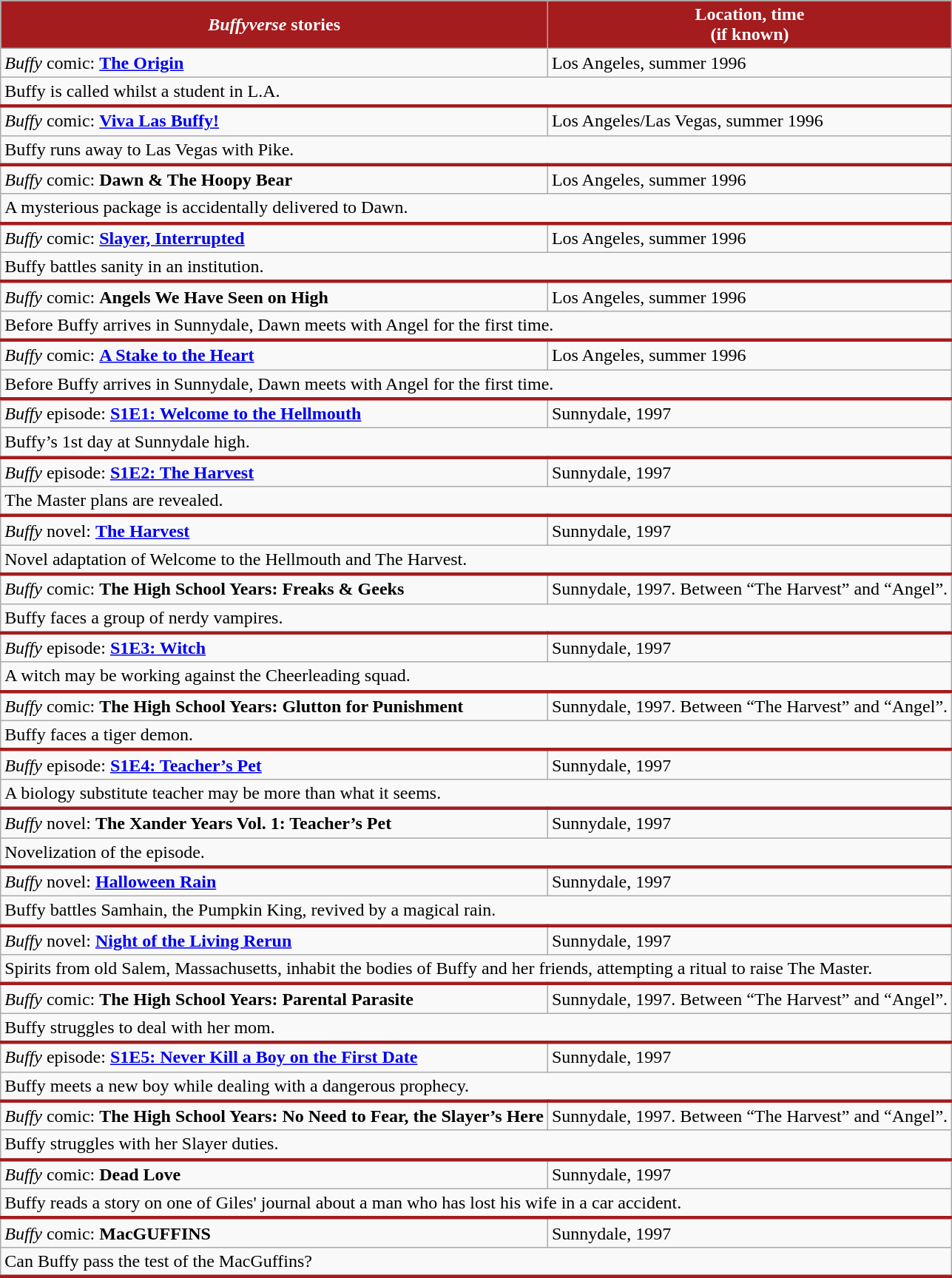<table class="wikitable">
<tr>
<th style="background: #A41C1E; color: white;"><em>Buffyverse</em> stories</th>
<th style="background: #A41C1E; color: white;"><strong>Location, time</strong><br>(if known)</th>
</tr>
<tr>
<td><em>Buffy</em> comic: <strong><a href='#'>The Origin</a></strong></td>
<td>Los Angeles, summer 1996</td>
</tr>
<tr>
<td style="border-bottom: 3px solid #A41C1E;" colspan="2">Buffy is called whilst a student in L.A.</td>
</tr>
<tr>
<td><em>Buffy</em> comic: <strong><a href='#'>Viva Las Buffy!</a></strong></td>
<td>Los Angeles/Las Vegas, summer 1996</td>
</tr>
<tr>
<td style="border-bottom: 3px solid #A41C1E;" colspan="2">Buffy runs away to Las Vegas with Pike.</td>
</tr>
<tr>
<td><em>Buffy</em> comic: <strong>Dawn & The Hoopy Bear</strong></td>
<td>Los Angeles, summer 1996</td>
</tr>
<tr>
<td style="border-bottom: 3px solid #A41C1E;" colspan="2">A mysterious package is accidentally delivered to Dawn.</td>
</tr>
<tr>
<td><em>Buffy</em> comic: <strong><a href='#'>Slayer, Interrupted</a></strong></td>
<td>Los Angeles, summer 1996</td>
</tr>
<tr>
<td style="border-bottom: 3px solid #A41C1E;" colspan="2">Buffy battles sanity in an institution.</td>
</tr>
<tr>
<td><em>Buffy</em> comic: <strong>Angels We Have Seen on High</strong></td>
<td>Los Angeles, summer 1996</td>
</tr>
<tr>
<td style="border-bottom: 3px solid #A41C1E;" colspan="2">Before Buffy arrives in Sunnydale, Dawn meets with Angel for the first time.</td>
</tr>
<tr>
<td><em>Buffy</em> comic: <strong><a href='#'>A Stake to the Heart</a></strong></td>
<td>Los Angeles, summer 1996</td>
</tr>
<tr>
<td style="border-bottom: 3px solid #A41C1E;" colspan="2">Before Buffy arrives in Sunnydale, Dawn meets with Angel for the first time.</td>
</tr>
<tr>
<td><em>Buffy</em> episode: <strong> <a href='#'>S1E1: Welcome to the Hellmouth</a></strong></td>
<td>Sunnydale, 1997</td>
</tr>
<tr>
<td style="border-bottom: 3px solid #A41C1E;" colspan="2">Buffy’s 1st day at Sunnydale high.</td>
</tr>
<tr>
<td><em>Buffy</em> episode: <strong> <a href='#'>S1E2: The Harvest</a></strong></td>
<td>Sunnydale, 1997</td>
</tr>
<tr>
<td style="border-bottom: 3px solid #A41C1E;" colspan="2">The Master plans are revealed.</td>
</tr>
<tr>
<td><em>Buffy</em> novel: <strong> <a href='#'>The Harvest</a></strong></td>
<td>Sunnydale, 1997</td>
</tr>
<tr>
<td style="border-bottom: 3px solid #A41C1E;" colspan="2">Novel adaptation of Welcome to the Hellmouth and The Harvest.</td>
</tr>
<tr>
<td><em>Buffy</em> comic: <strong>The High School Years: Freaks & Geeks</strong></td>
<td>Sunnydale, 1997. Between “The Harvest” and “Angel”.</td>
</tr>
<tr style="border-bottom: 3px solid #A41C1E;" colspan="2" |Buffy faces a group of nerdy vampires.>
<td colspan="2">Buffy faces a group of nerdy vampires.</td>
</tr>
<tr>
<td><em>Buffy</em> episode: <strong> <a href='#'>S1E3: Witch</a></strong></td>
<td>Sunnydale, 1997</td>
</tr>
<tr>
<td style="border-bottom: 3px solid #A41C1E;" colspan="2">A witch may be working against the Cheerleading squad.</td>
</tr>
<tr>
<td><em>Buffy</em> comic: <strong>The High School Years: Glutton for Punishment</strong></td>
<td>Sunnydale, 1997. Between “The Harvest” and “Angel”.</td>
</tr>
<tr style="border-bottom: 3px solid #A41C1E;" colspan="2" |Buffy faces a tiger demon.>
<td colspan="2">Buffy faces a tiger demon.</td>
</tr>
<tr>
<td><em>Buffy</em> episode: <strong> <a href='#'>S1E4: Teacher’s Pet</a></strong></td>
<td>Sunnydale, 1997</td>
</tr>
<tr>
<td style="border-bottom: 3px solid #A41C1E;" colspan="2">A biology substitute teacher may be more than what it seems.</td>
</tr>
<tr>
<td><em>Buffy</em> novel: <strong>The Xander Years Vol. 1: Teacher’s Pet</strong></td>
<td>Sunnydale, 1997</td>
</tr>
<tr>
<td style="border-bottom: 3px solid #A41C1E;" colspan="2">Novelization of the episode.</td>
</tr>
<tr>
<td><em>Buffy</em> novel: <strong> <a href='#'>Halloween Rain</a></strong></td>
<td>Sunnydale, 1997</td>
</tr>
<tr>
<td style="border-bottom: 3px solid #A41C1E;" colspan="2">Buffy battles Samhain, the Pumpkin King, revived by a magical rain.</td>
</tr>
<tr>
<td><em>Buffy</em> novel: <strong> <a href='#'>Night of the Living Rerun</a></strong></td>
<td>Sunnydale, 1997</td>
</tr>
<tr>
<td style="border-bottom: 3px solid #A41C1E;" colspan="2">Spirits from old Salem, Massachusetts, inhabit the bodies of Buffy and her friends, attempting a ritual to raise The Master.</td>
</tr>
<tr>
<td><em>Buffy</em> comic: <strong>The High School Years: Parental Parasite</strong></td>
<td>Sunnydale, 1997. Between “The Harvest” and “Angel”.</td>
</tr>
<tr style="border-bottom: 3px solid #A41C1E;" colspan="2" |Buffy struggles to deal with her mom.>
<td colspan="2">Buffy struggles to deal with her mom.</td>
</tr>
<tr>
<td><em>Buffy</em> episode: <strong> <a href='#'>S1E5: Never Kill a Boy on the First Date</a></strong></td>
<td>Sunnydale, 1997</td>
</tr>
<tr>
<td style="border-bottom: 3px solid #A41C1E;" colspan="2">Buffy meets a new boy while dealing with a dangerous prophecy.</td>
</tr>
<tr>
<td><em>Buffy</em> comic: <strong>The High School Years: No Need to Fear, the Slayer’s Here</strong></td>
<td>Sunnydale, 1997. Between “The Harvest” and “Angel”.</td>
</tr>
<tr style="border-bottom: 3px solid #A41C1E;" colspan="2" |Buffy struggles with her Slayer duties.>
<td colspan="2">Buffy struggles with her Slayer duties.</td>
</tr>
<tr>
<td><em>Buffy</em> comic: <strong>Dead Love</strong></td>
<td>Sunnydale, 1997</td>
</tr>
<tr>
<td style="border-bottom: 3px solid #A41C1E;" colspan="2">Buffy reads a story on one of Giles' journal about a man who has lost his wife in a car accident.</td>
</tr>
<tr>
<td><em>Buffy</em> comic: <strong>MacGUFFINS</strong></td>
<td>Sunnydale, 1997</td>
</tr>
<tr>
<td style="border-bottom: 3px solid #A41C1E;" colspan="2">Can Buffy pass the test of the MacGuffins?</td>
</tr>
</table>
